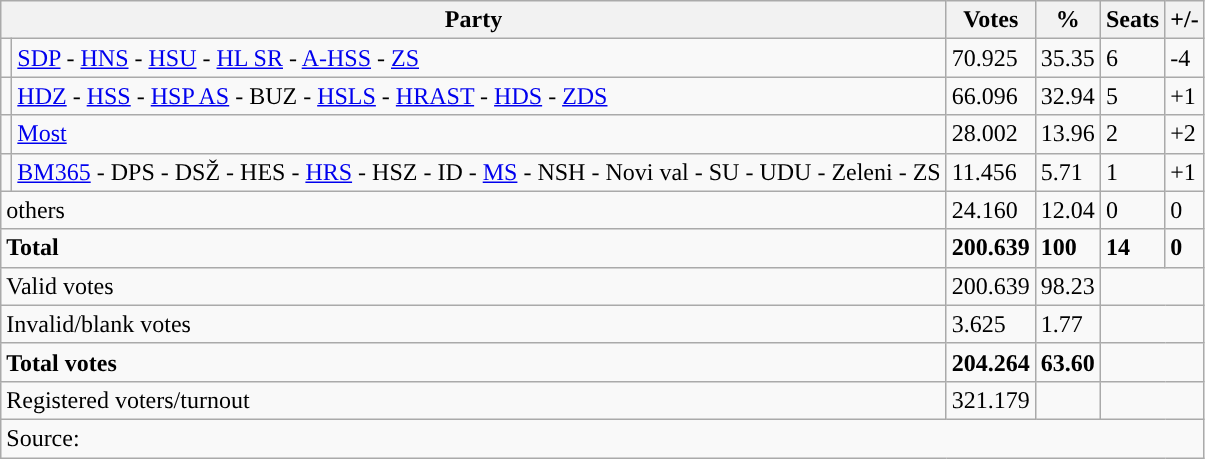<table class="wikitable" style="text-align: left;">
<tr>
<th colspan="2">Party</th>
<th>Votes</th>
<th>%</th>
<th>Seats</th>
<th>+/-</th>
</tr>
<tr>
<td style="background-color: "></td>
<td><a href='#'>SDP</a> - <a href='#'>HNS</a> - <a href='#'>HSU</a> - <a href='#'>HL SR</a> - <a href='#'>A-HSS</a> - <a href='#'>ZS</a></td>
<td>70.925</td>
<td>35.35</td>
<td>6</td>
<td>-4</td>
</tr>
<tr>
<td style="background-color: "></td>
<td><a href='#'>HDZ</a> - <a href='#'>HSS</a> - <a href='#'>HSP AS</a> - BUZ - <a href='#'>HSLS</a> - <a href='#'>HRAST</a> - <a href='#'>HDS</a> - <a href='#'>ZDS</a></td>
<td>66.096</td>
<td>32.94</td>
<td>5</td>
<td>+1</td>
</tr>
<tr>
<td style="background-color: "></td>
<td><a href='#'>Most</a></td>
<td>28.002</td>
<td>13.96</td>
<td>2</td>
<td>+2</td>
</tr>
<tr>
<td style="background-color: "></td>
<td><a href='#'>BM365</a> - DPS - DSŽ - HES - <a href='#'>HRS</a> - HSZ - ID - <a href='#'>MS</a> - NSH - Novi val - SU - UDU - Zeleni - ZS</td>
<td>11.456</td>
<td>5.71</td>
<td>1</td>
<td>+1</td>
</tr>
<tr>
<td colspan="2">others</td>
<td>24.160</td>
<td>12.04</td>
<td>0</td>
<td>0</td>
</tr>
<tr>
<td colspan="2"><strong>Total</strong></td>
<td><strong>200.639</strong></td>
<td><strong>100</strong></td>
<td><strong>14</strong></td>
<td><strong>0</strong></td>
</tr>
<tr>
<td colspan="2">Valid votes</td>
<td>200.639</td>
<td>98.23</td>
<td colspan="2"></td>
</tr>
<tr>
<td colspan="2">Invalid/blank votes</td>
<td>3.625</td>
<td>1.77</td>
<td colspan="2"></td>
</tr>
<tr>
<td colspan="2"><strong>Total votes</strong></td>
<td><strong>204.264</strong></td>
<td><strong>63.60</strong></td>
<td colspan="2"></td>
</tr>
<tr>
<td colspan="2">Registered voters/turnout</td>
<td votes14="5343">321.179</td>
<td></td>
<td colspan="2"></td>
</tr>
<tr>
<td colspan="6">Source: </td>
</tr>
</table>
